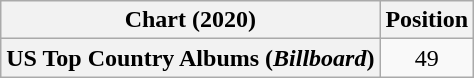<table class="wikitable plainrowheaders" style="text-align:center"|>
<tr>
<th scope="col">Chart (2020)</th>
<th scope="col">Position</th>
</tr>
<tr>
<th scope="row">US Top Country Albums (<em>Billboard</em>)</th>
<td>49</td>
</tr>
</table>
